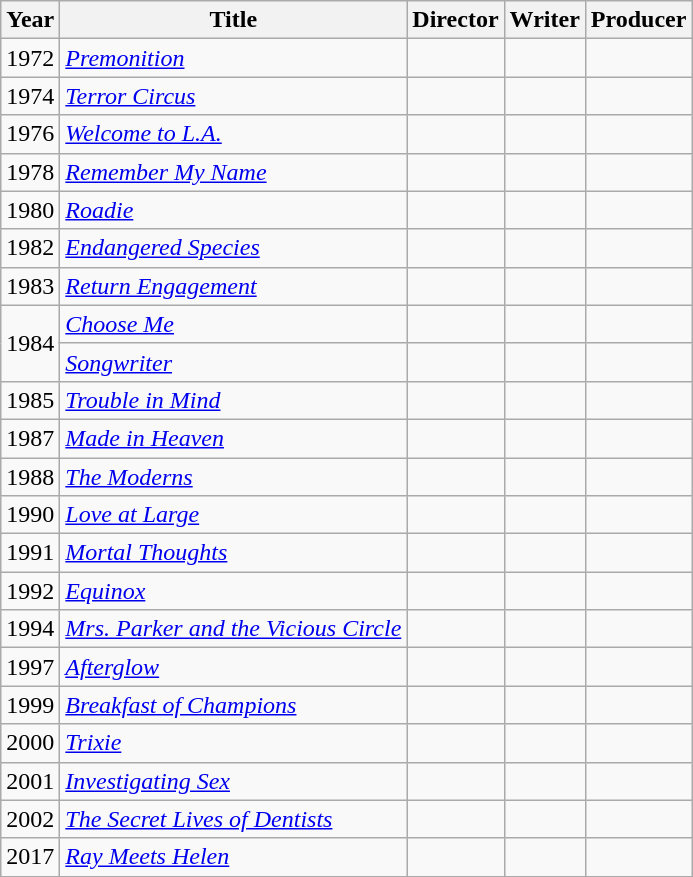<table class="wikitable">
<tr>
<th>Year</th>
<th>Title</th>
<th>Director</th>
<th>Writer</th>
<th>Producer</th>
</tr>
<tr>
<td>1972</td>
<td><em><a href='#'>Premonition</a></em></td>
<td></td>
<td></td>
<td></td>
</tr>
<tr>
<td>1974</td>
<td><em><a href='#'>Terror Circus</a></em></td>
<td></td>
<td></td>
<td></td>
</tr>
<tr>
<td>1976</td>
<td><em><a href='#'>Welcome to L.A.</a></em></td>
<td></td>
<td></td>
<td></td>
</tr>
<tr>
<td>1978</td>
<td><em><a href='#'>Remember My Name</a></em></td>
<td></td>
<td></td>
<td></td>
</tr>
<tr>
<td>1980</td>
<td><em><a href='#'>Roadie</a></em></td>
<td></td>
<td></td>
<td></td>
</tr>
<tr>
<td>1982</td>
<td><em><a href='#'>Endangered Species</a></em></td>
<td></td>
<td></td>
<td></td>
</tr>
<tr>
<td>1983</td>
<td><em><a href='#'>Return Engagement</a></em></td>
<td></td>
<td></td>
<td></td>
</tr>
<tr>
<td rowspan=2>1984</td>
<td><em><a href='#'>Choose Me</a></em></td>
<td></td>
<td></td>
<td></td>
</tr>
<tr>
<td><em><a href='#'>Songwriter</a></em></td>
<td></td>
<td></td>
<td></td>
</tr>
<tr>
<td>1985</td>
<td><em><a href='#'>Trouble in Mind</a></em></td>
<td></td>
<td></td>
<td></td>
</tr>
<tr>
<td>1987</td>
<td><em><a href='#'>Made in Heaven</a></em></td>
<td></td>
<td></td>
<td></td>
</tr>
<tr>
<td>1988</td>
<td><em><a href='#'>The Moderns</a></em></td>
<td></td>
<td></td>
<td></td>
</tr>
<tr>
<td>1990</td>
<td><em><a href='#'>Love at Large</a></em></td>
<td></td>
<td></td>
<td></td>
</tr>
<tr>
<td>1991</td>
<td><em><a href='#'>Mortal Thoughts</a></em></td>
<td></td>
<td></td>
<td></td>
</tr>
<tr>
<td>1992</td>
<td><em><a href='#'>Equinox</a></em></td>
<td></td>
<td></td>
<td></td>
</tr>
<tr>
<td>1994</td>
<td><em><a href='#'>Mrs. Parker and the Vicious Circle</a></em></td>
<td></td>
<td></td>
<td></td>
</tr>
<tr>
<td>1997</td>
<td><em><a href='#'>Afterglow</a></em></td>
<td></td>
<td></td>
<td></td>
</tr>
<tr>
<td>1999</td>
<td><em><a href='#'>Breakfast of Champions</a></em></td>
<td></td>
<td></td>
<td></td>
</tr>
<tr>
<td>2000</td>
<td><em><a href='#'>Trixie</a></em></td>
<td></td>
<td></td>
<td></td>
</tr>
<tr>
<td>2001</td>
<td><em><a href='#'>Investigating Sex</a></em></td>
<td></td>
<td></td>
<td></td>
</tr>
<tr>
<td>2002</td>
<td><em><a href='#'>The Secret Lives of Dentists</a></em></td>
<td></td>
<td></td>
<td></td>
</tr>
<tr>
<td>2017</td>
<td><em><a href='#'>Ray Meets Helen</a></em></td>
<td></td>
<td></td>
<td></td>
</tr>
<tr>
</tr>
</table>
